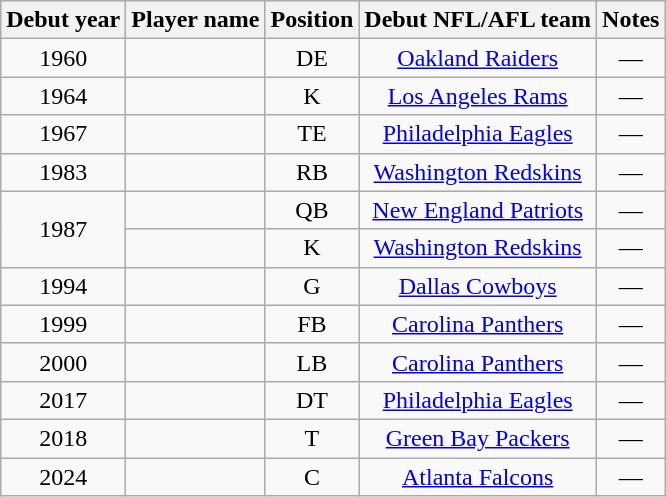<table class="wikitable sortable" style="text-align: center;">
<tr>
<th>Debut year</th>
<th>Player name</th>
<th>Position</th>
<th>Debut NFL/AFL team</th>
<th>Notes</th>
</tr>
<tr>
<td align="center">1960</td>
<td align="center"></td>
<td align="center">DE</td>
<td align="center"><a href='#'>Oakland Raiders</a></td>
<td align="center">—</td>
</tr>
<tr>
<td align="center">1964</td>
<td align="center"></td>
<td align="center">K</td>
<td align="center"><a href='#'>Los Angeles Rams</a></td>
<td align="center">—</td>
</tr>
<tr>
<td align="center">1967</td>
<td align="center"></td>
<td align="center">TE</td>
<td align="center"><a href='#'>Philadelphia Eagles</a></td>
<td align="center">—</td>
</tr>
<tr>
<td align="center">1983</td>
<td align="center"></td>
<td align="center">RB</td>
<td align="center"><a href='#'>Washington Redskins</a></td>
<td align="center">—</td>
</tr>
<tr>
<td rowspan="2">1987</td>
<td align="center"></td>
<td align="center">QB</td>
<td align="center"><a href='#'>New England Patriots</a></td>
<td align="center">—</td>
</tr>
<tr>
<td align="center"></td>
<td align="center">K</td>
<td align="center"><a href='#'>Washington Redskins</a></td>
<td align="center">—</td>
</tr>
<tr>
<td align="center">1994</td>
<td align="center"></td>
<td align="center">G</td>
<td align="center"><a href='#'>Dallas Cowboys</a></td>
<td align="center">—</td>
</tr>
<tr>
<td align="center">1999</td>
<td align="center"></td>
<td align="center">FB</td>
<td align="center"><a href='#'>Carolina Panthers</a></td>
<td align="center">—</td>
</tr>
<tr>
<td align="center">2000</td>
<td align="center"></td>
<td align="center">LB</td>
<td align="center"><a href='#'>Carolina Panthers</a></td>
<td align="center">—</td>
</tr>
<tr>
<td align="center">2017</td>
<td align="center"></td>
<td align="center">DT</td>
<td align="center"><a href='#'>Philadelphia Eagles</a></td>
<td align="center">—</td>
</tr>
<tr>
<td align="center">2018</td>
<td align="center"></td>
<td align="center">T</td>
<td align="center"><a href='#'>Green Bay Packers</a></td>
<td align="center">—</td>
</tr>
<tr>
<td align="center">2024</td>
<td align="center"></td>
<td align="center">C</td>
<td align="center"><a href='#'>Atlanta Falcons</a></td>
<td align="center">—</td>
</tr>
</table>
